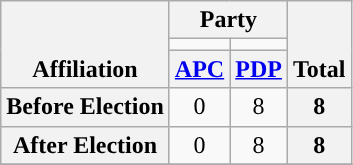<table class=wikitable style="text-align:center">
<tr style="vertical-align:bottom;">
<th rowspan=3>Affiliation</th>
<th colspan=2>Party</th>
<th rowspan=3>Total</th>
</tr>
<tr>
<td style="background-color:"></td>
<td style="background-color:"></td>
</tr>
<tr>
<th><a href='#'>APC</a></th>
<th><a href='#'>PDP</a></th>
</tr>
<tr>
<th>Before Election</th>
<td>0</td>
<td>8</td>
<th>8</th>
</tr>
<tr>
<th>After Election</th>
<td>0</td>
<td>8</td>
<th>8</th>
</tr>
<tr>
</tr>
</table>
